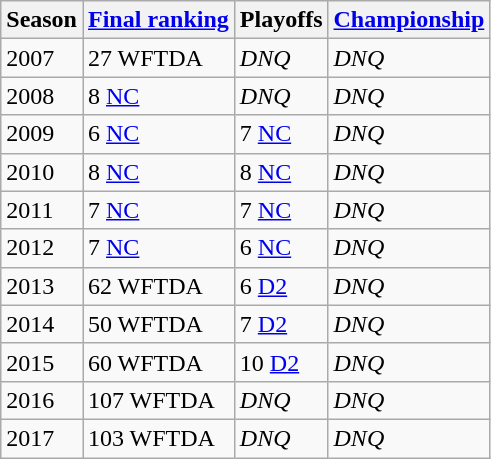<table class="wikitable sortable">
<tr>
<th>Season</th>
<th><a href='#'>Final ranking</a></th>
<th>Playoffs</th>
<th><a href='#'>Championship</a></th>
</tr>
<tr>
<td>2007</td>
<td>27 WFTDA</td>
<td><em>DNQ</em></td>
<td><em>DNQ</em></td>
</tr>
<tr>
<td>2008</td>
<td>8 <a href='#'>NC</a></td>
<td><em>DNQ</em></td>
<td><em>DNQ</em></td>
</tr>
<tr>
<td>2009</td>
<td>6 <a href='#'>NC</a></td>
<td>7 <a href='#'>NC</a></td>
<td><em>DNQ</em></td>
</tr>
<tr>
<td>2010</td>
<td>8 <a href='#'>NC</a></td>
<td>8 <a href='#'>NC</a></td>
<td><em>DNQ</em></td>
</tr>
<tr>
<td>2011</td>
<td>7 <a href='#'>NC</a></td>
<td>7 <a href='#'>NC</a></td>
<td><em>DNQ</em></td>
</tr>
<tr>
<td>2012</td>
<td>7 <a href='#'>NC</a></td>
<td>6 <a href='#'>NC</a></td>
<td><em>DNQ</em></td>
</tr>
<tr>
<td>2013</td>
<td>62 WFTDA</td>
<td>6 <a href='#'>D2</a></td>
<td><em>DNQ</em></td>
</tr>
<tr>
<td>2014</td>
<td>50 WFTDA</td>
<td>7 <a href='#'>D2</a></td>
<td><em>DNQ</em></td>
</tr>
<tr>
<td>2015</td>
<td>60 WFTDA</td>
<td>10 <a href='#'>D2</a></td>
<td><em>DNQ</em></td>
</tr>
<tr>
<td>2016</td>
<td>107 WFTDA</td>
<td><em>DNQ</em></td>
<td><em>DNQ</em></td>
</tr>
<tr>
<td>2017</td>
<td>103 WFTDA</td>
<td><em>DNQ</em></td>
<td><em>DNQ</em></td>
</tr>
</table>
